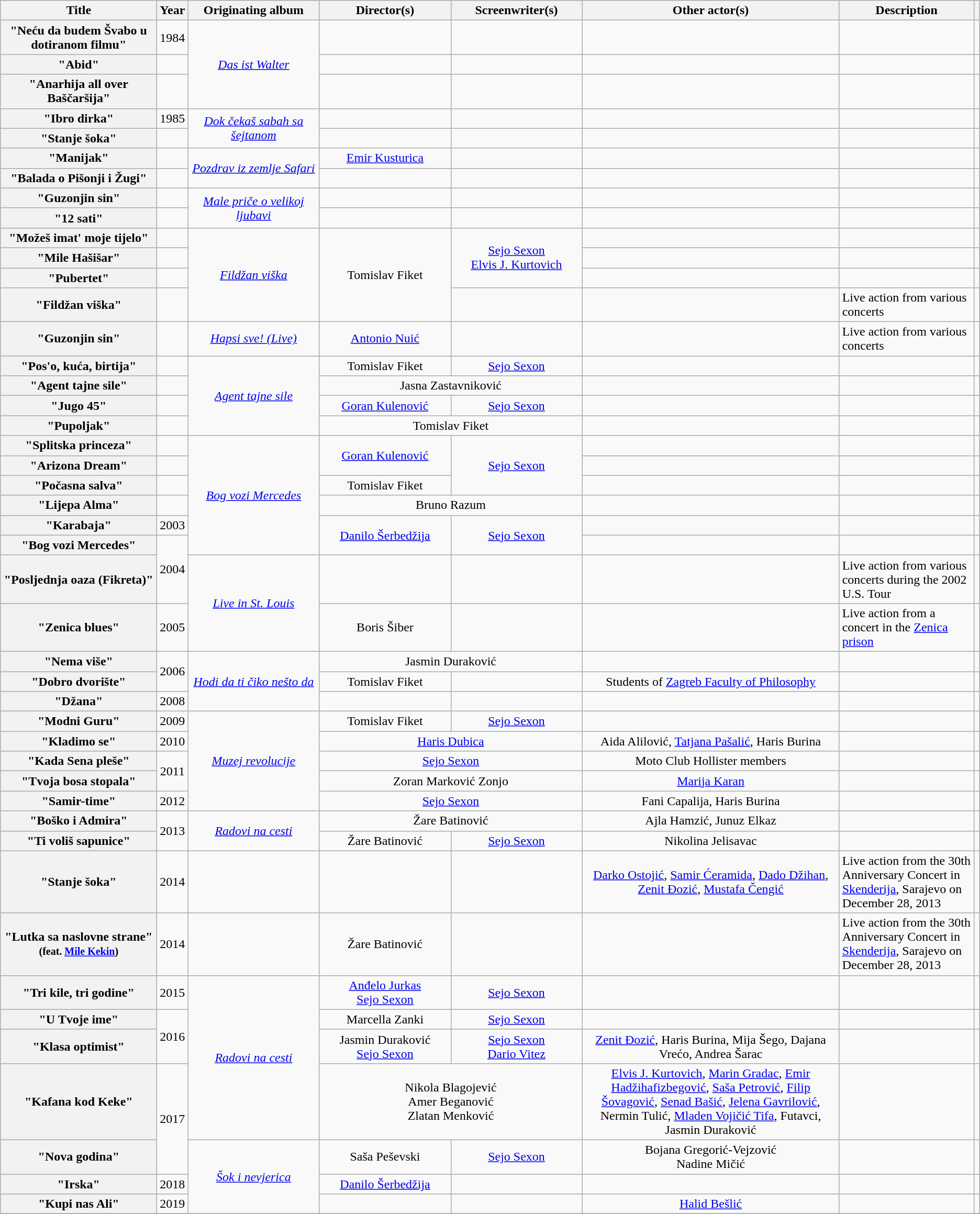<table class="wikitable plainrowheaders" style="text-align:center;">
<tr>
<th scope="col" style="width:12em;">Title</th>
<th scope="col">Year</th>
<th scope="col" style="width:10em;">Originating album</th>
<th scope="col" style="width:10em;">Director(s)</th>
<th scope="col" style="width:10em;">Screenwriter(s)</th>
<th scope="col" style="width:20em;">Other actor(s)</th>
<th scope="col" class="unsortable">Description</th>
<th scope="col" class="unsortable"></th>
</tr>
<tr>
<th scope="row">"Neću da budem Švabo u dotiranom filmu"</th>
<td>1984</td>
<td rowspan="3"><em><a href='#'>Das ist Walter</a></em></td>
<td></td>
<td></td>
<td></td>
<td></td>
<td></td>
</tr>
<tr>
<th scope="row">"Abid"</th>
<td></td>
<td></td>
<td></td>
<td></td>
<td></td>
<td></td>
</tr>
<tr>
<th scope="row">"Anarhija all over Baščaršija"</th>
<td></td>
<td></td>
<td></td>
<td></td>
<td></td>
<td></td>
</tr>
<tr>
<th scope="row">"Ibro dirka"</th>
<td>1985</td>
<td rowspan="2"><em><a href='#'>Dok čekaš sabah sa šejtanom</a></em></td>
<td></td>
<td></td>
<td></td>
<td></td>
<td></td>
</tr>
<tr>
<th scope="row">"Stanje šoka"</th>
<td></td>
<td></td>
<td></td>
<td></td>
<td></td>
<td></td>
</tr>
<tr>
<th scope="row">"Manijak"</th>
<td></td>
<td rowspan="2"><em><a href='#'>Pozdrav iz zemlje Safari</a></em></td>
<td><a href='#'>Emir Kusturica</a></td>
<td></td>
<td></td>
<td></td>
<td></td>
</tr>
<tr>
<th scope="row">"Balada o Pišonji i Žugi"</th>
<td></td>
<td></td>
<td></td>
<td></td>
<td></td>
<td></td>
</tr>
<tr>
<th scope="row">"Guzonjin sin"</th>
<td></td>
<td rowspan="2"><em><a href='#'>Male priče o velikoj ljubavi</a></em></td>
<td></td>
<td></td>
<td></td>
<td></td>
<td></td>
</tr>
<tr>
<th scope="row">"12 sati"</th>
<td></td>
<td></td>
<td></td>
<td></td>
<td></td>
<td></td>
</tr>
<tr>
<th scope="row">"Možeš imat' moje tijelo"</th>
<td></td>
<td rowspan="4"><em><a href='#'>Fildžan viška</a></em></td>
<td rowspan="4">Tomislav Fiket</td>
<td rowspan="3"><a href='#'>Sejo Sexon</a><br><a href='#'>Elvis J. Kurtovich</a></td>
<td></td>
<td></td>
<td></td>
</tr>
<tr>
<th scope="row">"Mile Hašišar"</th>
<td></td>
<td></td>
<td></td>
</tr>
<tr>
<th scope="row">"Pubertet"</th>
<td></td>
<td></td>
<td></td>
<td></td>
</tr>
<tr>
<th scope="row">"Fildžan viška"</th>
<td></td>
<td></td>
<td></td>
<td style="text-align:left;">Live action from various concerts</td>
<td></td>
</tr>
<tr>
<th scope="row">"Guzonjin sin"</th>
<td></td>
<td><em><a href='#'>Hapsi sve! (Live)</a></em></td>
<td><a href='#'>Antonio Nuić</a></td>
<td></td>
<td></td>
<td style="text-align:left;">Live action from various concerts</td>
<td></td>
</tr>
<tr>
<th scope="row">"Pos'o, kuća, birtija"</th>
<td></td>
<td rowspan="4"><em><a href='#'>Agent tajne sile</a></em></td>
<td>Tomislav Fiket</td>
<td><a href='#'>Sejo Sexon</a></td>
<td></td>
<td></td>
<td></td>
</tr>
<tr>
<th scope="row">"Agent tajne sile"</th>
<td></td>
<td colspan="2">Jasna Zastavniković</td>
<td></td>
<td></td>
<td></td>
</tr>
<tr>
<th scope="row">"Jugo 45"</th>
<td></td>
<td><a href='#'>Goran Kulenović</a></td>
<td><a href='#'>Sejo Sexon</a></td>
<td></td>
<td></td>
<td></td>
</tr>
<tr>
<th scope="row">"Pupoljak"</th>
<td></td>
<td colspan="2">Tomislav Fiket</td>
<td></td>
<td></td>
<td></td>
</tr>
<tr>
<th scope="row">"Splitska princeza"</th>
<td></td>
<td rowspan="6"><em><a href='#'>Bog vozi Mercedes</a></em></td>
<td rowspan="2"><a href='#'>Goran Kulenović</a></td>
<td rowspan="3"><a href='#'>Sejo Sexon</a></td>
<td></td>
<td></td>
<td></td>
</tr>
<tr>
<th scope="row">"Arizona Dream"</th>
<td></td>
<td></td>
<td></td>
</tr>
<tr>
<th scope="row">"Počasna salva"</th>
<td></td>
<td>Tomislav Fiket</td>
<td></td>
<td></td>
<td></td>
</tr>
<tr>
<th scope="row">"Lijepa Alma"</th>
<td></td>
<td colspan="2">Bruno Razum</td>
<td></td>
<td></td>
<td></td>
</tr>
<tr>
<th scope="row">"Karabaja"</th>
<td>2003</td>
<td rowspan="2"><a href='#'>Danilo Šerbedžija</a></td>
<td rowspan="2"><a href='#'>Sejo Sexon</a></td>
<td></td>
<td></td>
<td></td>
</tr>
<tr>
<th scope="row">"Bog vozi Mercedes"</th>
<td rowspan="2">2004</td>
<td></td>
<td></td>
</tr>
<tr>
<th scope="row">"Posljednja oaza (Fikreta)"</th>
<td rowspan="2"><em><a href='#'>Live in St. Louis</a></em></td>
<td></td>
<td></td>
<td></td>
<td style="text-align:left;">Live action from various concerts during the 2002 U.S. Tour</td>
<td></td>
</tr>
<tr>
<th scope="row">"Zenica blues"</th>
<td>2005</td>
<td>Boris Šiber</td>
<td></td>
<td></td>
<td style="text-align:left;">Live action from a concert in the <a href='#'>Zenica prison</a></td>
<td></td>
</tr>
<tr>
<th scope="row">"Nema više"</th>
<td rowspan="2">2006</td>
<td rowspan="3"><em><a href='#'>Hodi da ti čiko nešto da</a></em></td>
<td colspan="2">Jasmin Duraković</td>
<td></td>
<td></td>
<td></td>
</tr>
<tr>
<th scope="row">"Dobro dvorište"</th>
<td>Tomislav Fiket</td>
<td></td>
<td>Students of <a href='#'>Zagreb Faculty of Philosophy</a></td>
<td></td>
<td></td>
</tr>
<tr>
<th scope="row">"Džana"</th>
<td>2008</td>
<td></td>
<td></td>
<td></td>
<td></td>
<td></td>
</tr>
<tr>
<th scope="row">"Modni Guru"</th>
<td>2009</td>
<td rowspan="5"><em><a href='#'>Muzej revolucije</a></em></td>
<td>Tomislav Fiket</td>
<td><a href='#'>Sejo Sexon</a></td>
<td></td>
<td></td>
<td></td>
</tr>
<tr>
<th scope="row">"Kladimo se"</th>
<td>2010</td>
<td colspan="2"><a href='#'>Haris Dubica</a></td>
<td>Aida Alilović, <a href='#'>Tatjana Pašalić</a>, Haris Burina</td>
<td></td>
<td></td>
</tr>
<tr>
<th scope="row">"Kada Sena pleše"</th>
<td rowspan="2">2011</td>
<td colspan="2"><a href='#'>Sejo Sexon</a></td>
<td>Moto Club Hollister members</td>
<td></td>
<td></td>
</tr>
<tr>
<th scope="row">"Tvoja bosa stopala"</th>
<td colspan="2">Zoran Marković Zonjo</td>
<td><a href='#'>Marija Karan</a></td>
<td></td>
<td></td>
</tr>
<tr>
<th scope="row">"Samir-time"</th>
<td>2012</td>
<td colspan="2"><a href='#'>Sejo Sexon</a></td>
<td>Fani Capalija, Haris Burina</td>
<td></td>
<td></td>
</tr>
<tr>
<th scope="row">"Boško i Admira"</th>
<td rowspan="2">2013</td>
<td rowspan="2"><em><a href='#'>Radovi na cesti</a></em></td>
<td colspan="2">Žare Batinović</td>
<td>Ajla Hamzić, Junuz Elkaz</td>
<td></td>
<td></td>
</tr>
<tr>
<th scope="row">"Ti voliš sapunice"</th>
<td>Žare Batinović</td>
<td><a href='#'>Sejo Sexon</a></td>
<td>Nikolina Jelisavac</td>
<td></td>
<td></td>
</tr>
<tr>
<th scope="row">"Stanje šoka"</th>
<td>2014</td>
<td></td>
<td></td>
<td></td>
<td><a href='#'>Darko Ostojić</a>, <a href='#'>Samir Ćeramida</a>, <a href='#'>Dado Džihan</a>, <a href='#'>Zenit Đozić</a>, <a href='#'>Mustafa Čengić</a></td>
<td style="text-align:left;">Live action from the 30th Anniversary Concert in <a href='#'>Skenderija</a>, Sarajevo on December 28, 2013</td>
<td></td>
</tr>
<tr>
<th scope="row">"Lutka sa naslovne strane" <small>(feat. <a href='#'>Mile Kekin</a>)</small></th>
<td>2014</td>
<td></td>
<td>Žare Batinović</td>
<td></td>
<td></td>
<td style="text-align:left;">Live action from the 30th Anniversary Concert in <a href='#'>Skenderija</a>, Sarajevo on December 28, 2013</td>
<td></td>
</tr>
<tr>
<th scope="row">"Tri kile, tri godine"</th>
<td>2015</td>
<td rowspan="4"><em><a href='#'>Radovi na cesti</a></em></td>
<td><a href='#'>Anđelo Jurkas</a><br><a href='#'>Sejo Sexon</a></td>
<td><a href='#'>Sejo Sexon</a></td>
<td></td>
<td></td>
<td></td>
</tr>
<tr>
<th scope="row">"U Tvoje ime"</th>
<td rowspan="2">2016</td>
<td>Marcella Zanki</td>
<td><a href='#'>Sejo Sexon</a></td>
<td></td>
<td></td>
<td></td>
</tr>
<tr>
<th scope="row">"Klasa optimist"</th>
<td>Jasmin Duraković <br> <a href='#'>Sejo Sexon</a></td>
<td><a href='#'>Sejo Sexon</a><br><a href='#'>Dario Vitez</a></td>
<td><a href='#'>Zenit Đozić</a>, Haris Burina, Mija Šego, Dajana Vrećo, Andrea Šarac</td>
<td></td>
<td></td>
</tr>
<tr>
<th scope="row">"Kafana kod Keke"</th>
<td rowspan="2">2017</td>
<td colspan="2">Nikola Blagojević<br>Amer Beganović<br>Zlatan Menković</td>
<td><a href='#'>Elvis J. Kurtovich</a>, <a href='#'>Marin Gradac</a>, <a href='#'>Emir Hadžihafizbegović</a>, <a href='#'>Saša Petrović</a>, <a href='#'>Filip Šovagović</a>, <a href='#'>Senad Bašić</a>, <a href='#'>Jelena Gavrilović</a>, Nermin Tulić, <a href='#'>Mladen Vojičić Tifa</a>, Futavci, Jasmin Duraković</td>
<td></td>
<td></td>
</tr>
<tr>
<th scope="row">"Nova godina"</th>
<td rowspan="3"><em><a href='#'>Šok i nevjerica</a></em></td>
<td>Saša Peševski</td>
<td><a href='#'>Sejo Sexon</a></td>
<td>Bojana Gregorić-Vejzović<br>Nadine Mičić</td>
<td></td>
<td></td>
</tr>
<tr>
<th scope="row">"Irska"</th>
<td>2018</td>
<td><a href='#'>Danilo Šerbedžija</a></td>
<td></td>
<td></td>
<td></td>
<td></td>
</tr>
<tr>
<th scope="row">"Kupi nas Ali"</th>
<td>2019</td>
<td></td>
<td></td>
<td><a href='#'>Halid Bešlić</a></td>
<td></td>
<td></td>
</tr>
<tr>
</tr>
</table>
